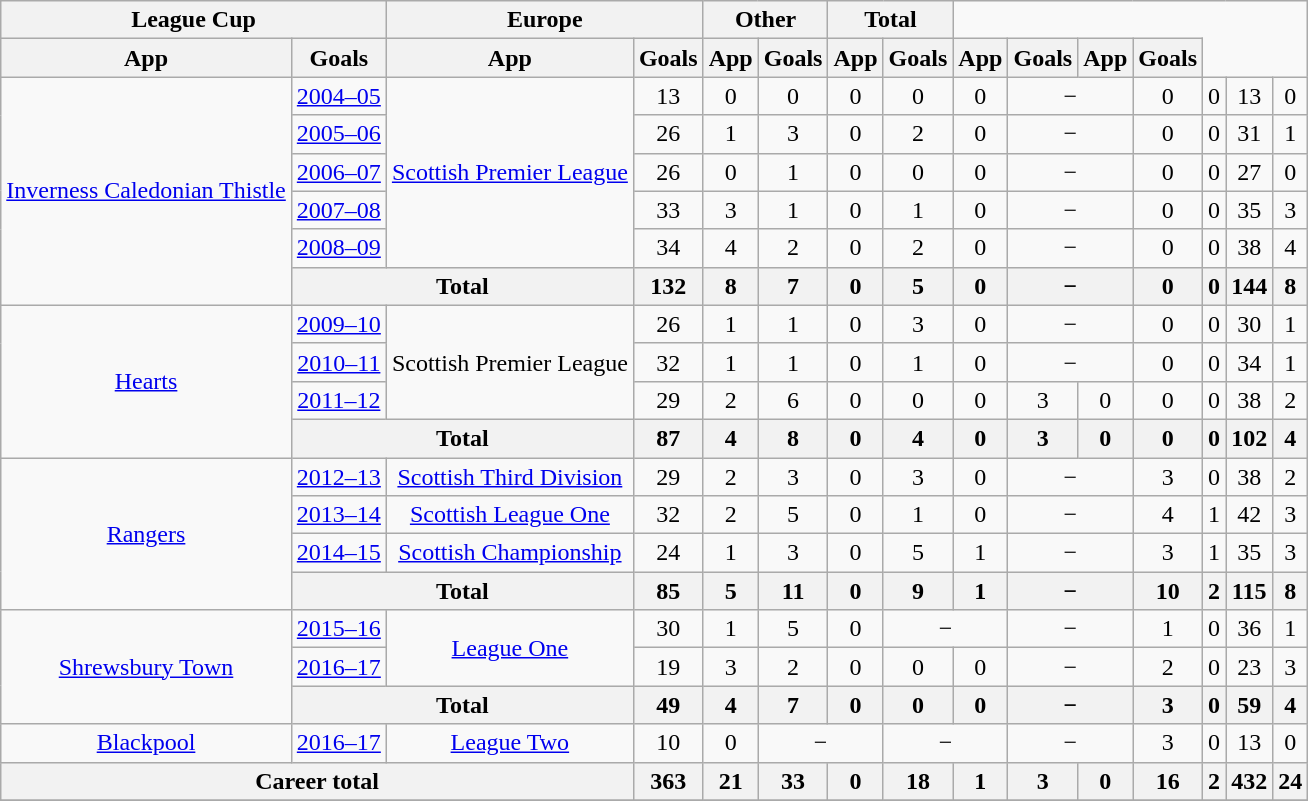<table class="wikitable">
<tr>
<th colspan=2>League Cup</th>
<th colspan=2>Europe</th>
<th colspan=2>Other</th>
<th colspan=2>Total</th>
</tr>
<tr>
<th>App</th>
<th>Goals</th>
<th>App</th>
<th>Goals</th>
<th>App</th>
<th>Goals</th>
<th>App</th>
<th>Goals</th>
<th>App</th>
<th>Goals</th>
<th>App</th>
<th>Goals</th>
</tr>
<tr align=center>
<td rowspan=6><a href='#'>Inverness Caledonian Thistle</a></td>
<td><a href='#'>2004–05</a></td>
<td rowspan=5><a href='#'>Scottish Premier League</a></td>
<td>13</td>
<td>0</td>
<td>0</td>
<td>0</td>
<td>0</td>
<td>0</td>
<td colspan="2">−</td>
<td>0</td>
<td>0</td>
<td>13</td>
<td>0</td>
</tr>
<tr align=center>
<td><a href='#'>2005–06</a></td>
<td>26</td>
<td>1</td>
<td>3</td>
<td>0</td>
<td>2</td>
<td>0</td>
<td colspan="2">−</td>
<td>0</td>
<td>0</td>
<td>31</td>
<td>1</td>
</tr>
<tr align=center>
<td><a href='#'>2006–07</a></td>
<td>26</td>
<td>0</td>
<td>1</td>
<td>0</td>
<td>0</td>
<td>0</td>
<td colspan="2">−</td>
<td>0</td>
<td>0</td>
<td>27</td>
<td>0</td>
</tr>
<tr align=center>
<td><a href='#'>2007–08</a></td>
<td>33</td>
<td>3</td>
<td>1</td>
<td>0</td>
<td>1</td>
<td>0</td>
<td colspan="2">−</td>
<td>0</td>
<td>0</td>
<td>35</td>
<td>3</td>
</tr>
<tr align=center>
<td><a href='#'>2008–09</a></td>
<td>34</td>
<td>4</td>
<td>2</td>
<td>0</td>
<td>2</td>
<td>0</td>
<td colspan="2">−</td>
<td>0</td>
<td>0</td>
<td>38</td>
<td>4</td>
</tr>
<tr>
<th colspan="2">Total</th>
<th>132</th>
<th>8</th>
<th>7</th>
<th>0</th>
<th>5</th>
<th>0</th>
<th colspan="2">−</th>
<th>0</th>
<th>0</th>
<th>144</th>
<th>8</th>
</tr>
<tr align=center>
<td rowspan=4><a href='#'>Hearts</a></td>
<td><a href='#'>2009–10</a></td>
<td rowspan=3>Scottish Premier League</td>
<td>26</td>
<td>1</td>
<td>1</td>
<td>0</td>
<td>3</td>
<td>0</td>
<td colspan="2">−</td>
<td>0</td>
<td>0</td>
<td>30</td>
<td>1</td>
</tr>
<tr align=center>
<td><a href='#'>2010–11</a></td>
<td>32</td>
<td>1</td>
<td>1</td>
<td>0</td>
<td>1</td>
<td>0</td>
<td colspan="2">−</td>
<td>0</td>
<td>0</td>
<td>34</td>
<td>1</td>
</tr>
<tr align=center>
<td><a href='#'>2011–12</a></td>
<td>29</td>
<td>2</td>
<td>6</td>
<td>0</td>
<td>0</td>
<td>0</td>
<td>3</td>
<td>0</td>
<td>0</td>
<td>0</td>
<td>38</td>
<td>2</td>
</tr>
<tr>
<th colspan="2">Total</th>
<th>87</th>
<th>4</th>
<th>8</th>
<th>0</th>
<th>4</th>
<th>0</th>
<th>3</th>
<th>0</th>
<th>0</th>
<th>0</th>
<th>102</th>
<th>4</th>
</tr>
<tr align=center>
<td rowspan=4><a href='#'>Rangers</a></td>
<td><a href='#'>2012–13</a></td>
<td><a href='#'>Scottish Third Division</a></td>
<td>29</td>
<td>2</td>
<td>3</td>
<td>0</td>
<td>3</td>
<td>0</td>
<td colspan="2">−</td>
<td>3</td>
<td>0</td>
<td>38</td>
<td>2</td>
</tr>
<tr align=center>
<td><a href='#'>2013–14</a></td>
<td><a href='#'>Scottish League One</a></td>
<td>32</td>
<td>2</td>
<td>5</td>
<td>0</td>
<td>1</td>
<td>0</td>
<td colspan="2">−</td>
<td>4</td>
<td>1</td>
<td>42</td>
<td>3</td>
</tr>
<tr align=center>
<td><a href='#'>2014–15</a></td>
<td><a href='#'>Scottish Championship</a></td>
<td>24</td>
<td>1</td>
<td>3</td>
<td>0</td>
<td>5</td>
<td>1</td>
<td colspan="2">−</td>
<td>3</td>
<td>1</td>
<td>35</td>
<td>3</td>
</tr>
<tr>
<th colspan="2">Total</th>
<th>85</th>
<th>5</th>
<th>11</th>
<th>0</th>
<th>9</th>
<th>1</th>
<th colspan="2">−</th>
<th>10</th>
<th>2</th>
<th>115</th>
<th>8</th>
</tr>
<tr align=center>
<td rowspan="3"><a href='#'>Shrewsbury Town</a></td>
<td><a href='#'>2015–16</a></td>
<td rowspan="2"><a href='#'>League One</a></td>
<td>30</td>
<td>1</td>
<td>5</td>
<td>0</td>
<td colspan="2">−</td>
<td colspan="2">−</td>
<td>1</td>
<td>0</td>
<td>36</td>
<td>1</td>
</tr>
<tr align=center>
<td><a href='#'>2016–17</a></td>
<td>19</td>
<td>3</td>
<td>2</td>
<td>0</td>
<td>0</td>
<td>0</td>
<td colspan="2">−</td>
<td>2</td>
<td>0</td>
<td>23</td>
<td>3</td>
</tr>
<tr>
<th colspan="2">Total</th>
<th>49</th>
<th>4</th>
<th>7</th>
<th>0</th>
<th>0</th>
<th>0</th>
<th colspan="2">−</th>
<th>3</th>
<th>0</th>
<th>59</th>
<th>4</th>
</tr>
<tr align=center>
<td><a href='#'>Blackpool</a></td>
<td><a href='#'>2016–17</a></td>
<td><a href='#'>League Two</a></td>
<td>10</td>
<td>0</td>
<td colspan="2">−</td>
<td colspan="2">−</td>
<td colspan="2">−</td>
<td>3</td>
<td>0</td>
<td>13</td>
<td>0</td>
</tr>
<tr align=center>
<th colspan="3">Career total</th>
<th>363</th>
<th>21</th>
<th>33</th>
<th>0</th>
<th>18</th>
<th>1</th>
<th>3</th>
<th>0</th>
<th>16</th>
<th>2</th>
<th>432</th>
<th>24</th>
</tr>
<tr>
</tr>
</table>
